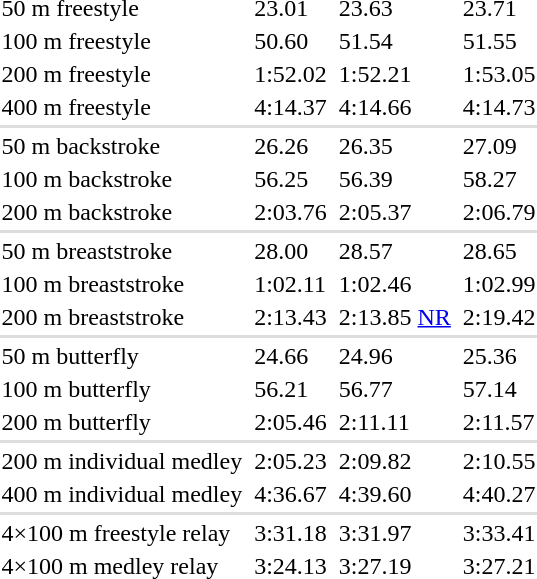<table>
<tr>
<td>50 m freestyle</td>
<td></td>
<td>23.01</td>
<td></td>
<td>23.63</td>
<td></td>
<td>23.71</td>
</tr>
<tr>
<td>100 m freestyle</td>
<td></td>
<td>50.60</td>
<td></td>
<td>51.54</td>
<td></td>
<td>51.55</td>
</tr>
<tr>
<td>200 m freestyle</td>
<td></td>
<td>1:52.02</td>
<td></td>
<td>1:52.21</td>
<td></td>
<td>1:53.05</td>
</tr>
<tr>
<td>400 m freestyle</td>
<td></td>
<td>4:14.37</td>
<td></td>
<td>4:14.66</td>
<td></td>
<td>4:14.73</td>
</tr>
<tr bgcolor=#DDDDDD>
<td colspan=7></td>
</tr>
<tr>
<td>50 m backstroke</td>
<td></td>
<td>26.26</td>
<td></td>
<td>26.35</td>
<td></td>
<td>27.09</td>
</tr>
<tr>
<td>100 m backstroke</td>
<td></td>
<td>56.25</td>
<td></td>
<td>56.39</td>
<td></td>
<td>58.27</td>
</tr>
<tr>
<td>200 m backstroke</td>
<td></td>
<td>2:03.76</td>
<td></td>
<td>2:05.37</td>
<td></td>
<td>2:06.79</td>
</tr>
<tr bgcolor=#DDDDDD>
<td colspan=7></td>
</tr>
<tr>
<td>50 m breaststroke</td>
<td></td>
<td>28.00</td>
<td></td>
<td>28.57</td>
<td></td>
<td>28.65</td>
</tr>
<tr>
<td>100 m breaststroke</td>
<td></td>
<td>1:02.11</td>
<td></td>
<td>1:02.46</td>
<td></td>
<td>1:02.99</td>
</tr>
<tr>
<td>200 m breaststroke</td>
<td></td>
<td>2:13.43</td>
<td></td>
<td>2:13.85 <a href='#'>NR</a></td>
<td></td>
<td>2:19.42</td>
</tr>
<tr bgcolor=#DDDDDD>
<td colspan=7></td>
</tr>
<tr>
<td>50 m butterfly</td>
<td></td>
<td>24.66</td>
<td></td>
<td>24.96</td>
<td></td>
<td>25.36</td>
</tr>
<tr>
<td>100 m butterfly</td>
<td></td>
<td>56.21</td>
<td></td>
<td>56.77</td>
<td></td>
<td>57.14</td>
</tr>
<tr>
<td>200 m butterfly</td>
<td></td>
<td>2:05.46</td>
<td></td>
<td>2:11.11</td>
<td></td>
<td>2:11.57</td>
</tr>
<tr bgcolor=#DDDDDD>
<td colspan=7></td>
</tr>
<tr>
<td>200 m individual medley</td>
<td></td>
<td>2:05.23</td>
<td></td>
<td>2:09.82</td>
<td></td>
<td>2:10.55</td>
</tr>
<tr>
<td>400 m individual medley</td>
<td></td>
<td>4:36.67</td>
<td></td>
<td>4:39.60</td>
<td></td>
<td>4:40.27</td>
</tr>
<tr bgcolor=#DDDDDD>
<td colspan=7></td>
</tr>
<tr>
<td>4×100 m freestyle relay</td>
<td></td>
<td>3:31.18</td>
<td></td>
<td>3:31.97</td>
<td></td>
<td>3:33.41</td>
</tr>
<tr>
<td>4×100 m medley relay</td>
<td></td>
<td>3:24.13</td>
<td></td>
<td>3:27.19</td>
<td></td>
<td>3:27.21</td>
</tr>
<tr>
</tr>
</table>
